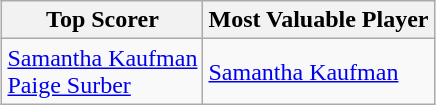<table class="wikitable" style="margin: 0 auto;">
<tr>
<th>Top Scorer</th>
<th>Most Valuable Player</th>
</tr>
<tr>
<td> <a href='#'>Samantha Kaufman</a> <br>  <a href='#'>Paige Surber</a></td>
<td> <a href='#'>Samantha Kaufman</a></td>
</tr>
</table>
